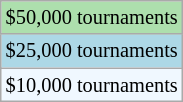<table class="wikitable" style="font-size:85%;">
<tr style="background:#addfad;">
<td>$50,000 tournaments</td>
</tr>
<tr style="background:lightblue;">
<td>$25,000 tournaments</td>
</tr>
<tr style="background:#f0f8ff;">
<td>$10,000 tournaments</td>
</tr>
</table>
